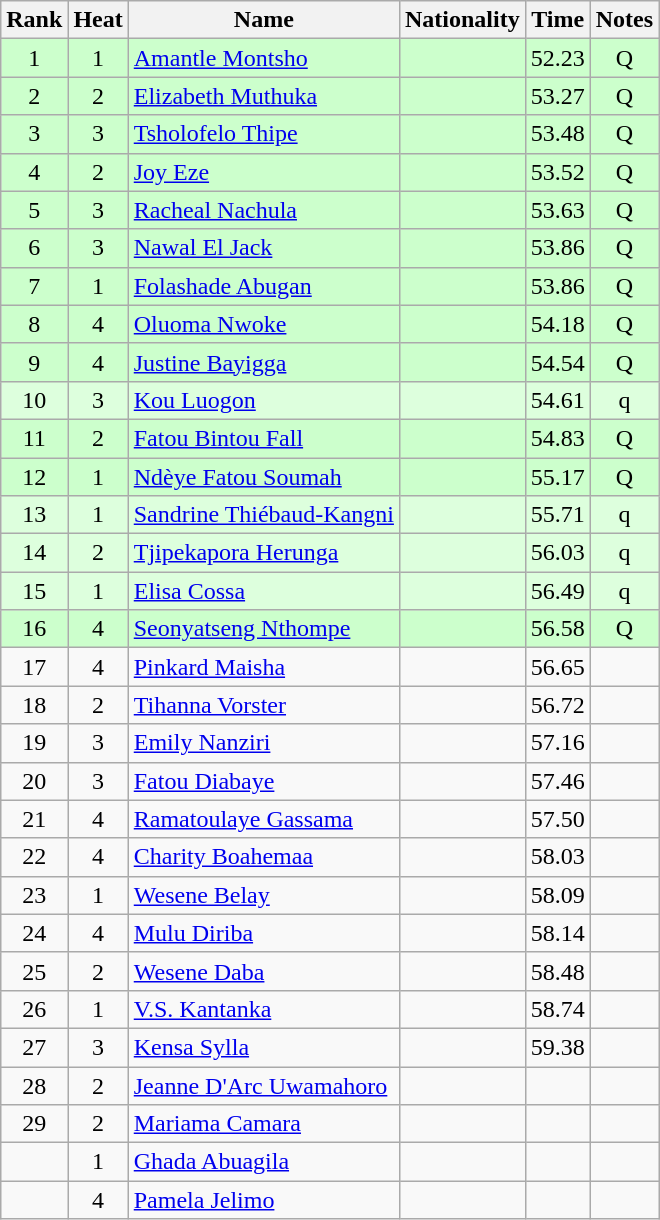<table class="wikitable sortable" style="text-align:center">
<tr>
<th>Rank</th>
<th>Heat</th>
<th>Name</th>
<th>Nationality</th>
<th>Time</th>
<th>Notes</th>
</tr>
<tr bgcolor=ccffcc>
<td>1</td>
<td>1</td>
<td align=left><a href='#'>Amantle Montsho</a></td>
<td align=left></td>
<td>52.23</td>
<td>Q</td>
</tr>
<tr bgcolor=ccffcc>
<td>2</td>
<td>2</td>
<td align=left><a href='#'>Elizabeth Muthuka</a></td>
<td align=left></td>
<td>53.27</td>
<td>Q</td>
</tr>
<tr bgcolor=ccffcc>
<td>3</td>
<td>3</td>
<td align=left><a href='#'>Tsholofelo Thipe</a></td>
<td align=left></td>
<td>53.48</td>
<td>Q</td>
</tr>
<tr bgcolor=ccffcc>
<td>4</td>
<td>2</td>
<td align=left><a href='#'>Joy Eze</a></td>
<td align=left></td>
<td>53.52</td>
<td>Q</td>
</tr>
<tr bgcolor=ccffcc>
<td>5</td>
<td>3</td>
<td align=left><a href='#'>Racheal Nachula</a></td>
<td align=left></td>
<td>53.63</td>
<td>Q</td>
</tr>
<tr bgcolor=ccffcc>
<td>6</td>
<td>3</td>
<td align=left><a href='#'>Nawal El Jack</a></td>
<td align=left></td>
<td>53.86</td>
<td>Q</td>
</tr>
<tr bgcolor=ccffcc>
<td>7</td>
<td>1</td>
<td align=left><a href='#'>Folashade Abugan</a></td>
<td align=left></td>
<td>53.86</td>
<td>Q</td>
</tr>
<tr bgcolor=ccffcc>
<td>8</td>
<td>4</td>
<td align=left><a href='#'>Oluoma Nwoke</a></td>
<td align=left></td>
<td>54.18</td>
<td>Q</td>
</tr>
<tr bgcolor=ccffcc>
<td>9</td>
<td>4</td>
<td align=left><a href='#'>Justine Bayigga</a></td>
<td align=left></td>
<td>54.54</td>
<td>Q</td>
</tr>
<tr bgcolor=ddffdd>
<td>10</td>
<td>3</td>
<td align=left><a href='#'>Kou Luogon</a></td>
<td align=left></td>
<td>54.61</td>
<td>q</td>
</tr>
<tr bgcolor=ccffcc>
<td>11</td>
<td>2</td>
<td align=left><a href='#'>Fatou Bintou Fall</a></td>
<td align=left></td>
<td>54.83</td>
<td>Q</td>
</tr>
<tr bgcolor=ccffcc>
<td>12</td>
<td>1</td>
<td align=left><a href='#'>Ndèye Fatou Soumah</a></td>
<td align=left></td>
<td>55.17</td>
<td>Q</td>
</tr>
<tr bgcolor=ddffdd>
<td>13</td>
<td>1</td>
<td align=left><a href='#'>Sandrine Thiébaud-Kangni</a></td>
<td align=left></td>
<td>55.71</td>
<td>q</td>
</tr>
<tr bgcolor=ddffdd>
<td>14</td>
<td>2</td>
<td align=left><a href='#'>Tjipekapora Herunga</a></td>
<td align=left></td>
<td>56.03</td>
<td>q</td>
</tr>
<tr bgcolor=ddffdd>
<td>15</td>
<td>1</td>
<td align=left><a href='#'>Elisa Cossa</a></td>
<td align=left></td>
<td>56.49</td>
<td>q</td>
</tr>
<tr bgcolor=ccffcc>
<td>16</td>
<td>4</td>
<td align=left><a href='#'>Seonyatseng Nthompe</a></td>
<td align=left></td>
<td>56.58</td>
<td>Q</td>
</tr>
<tr>
<td>17</td>
<td>4</td>
<td align=left><a href='#'>Pinkard Maisha</a></td>
<td align=left></td>
<td>56.65</td>
<td></td>
</tr>
<tr>
<td>18</td>
<td>2</td>
<td align=left><a href='#'>Tihanna Vorster</a></td>
<td align=left></td>
<td>56.72</td>
<td></td>
</tr>
<tr>
<td>19</td>
<td>3</td>
<td align=left><a href='#'>Emily Nanziri</a></td>
<td align=left></td>
<td>57.16</td>
<td></td>
</tr>
<tr>
<td>20</td>
<td>3</td>
<td align=left><a href='#'>Fatou Diabaye</a></td>
<td align=left></td>
<td>57.46</td>
<td></td>
</tr>
<tr>
<td>21</td>
<td>4</td>
<td align=left><a href='#'>Ramatoulaye Gassama</a></td>
<td align=left></td>
<td>57.50</td>
<td></td>
</tr>
<tr>
<td>22</td>
<td>4</td>
<td align=left><a href='#'>Charity Boahemaa</a></td>
<td align=left></td>
<td>58.03</td>
<td></td>
</tr>
<tr>
<td>23</td>
<td>1</td>
<td align=left><a href='#'>Wesene Belay</a></td>
<td align=left></td>
<td>58.09</td>
<td></td>
</tr>
<tr>
<td>24</td>
<td>4</td>
<td align=left><a href='#'>Mulu Diriba</a></td>
<td align=left></td>
<td>58.14</td>
<td></td>
</tr>
<tr>
<td>25</td>
<td>2</td>
<td align=left><a href='#'>Wesene Daba</a></td>
<td align=left></td>
<td>58.48</td>
<td></td>
</tr>
<tr>
<td>26</td>
<td>1</td>
<td align=left><a href='#'>V.S. Kantanka</a></td>
<td align=left></td>
<td>58.74</td>
<td></td>
</tr>
<tr>
<td>27</td>
<td>3</td>
<td align=left><a href='#'>Kensa Sylla</a></td>
<td align=left></td>
<td>59.38</td>
<td></td>
</tr>
<tr>
<td>28</td>
<td>2</td>
<td align=left><a href='#'>Jeanne D'Arc Uwamahoro</a></td>
<td align=left></td>
<td></td>
<td></td>
</tr>
<tr>
<td>29</td>
<td>2</td>
<td align=left><a href='#'>Mariama Camara</a></td>
<td align=left></td>
<td></td>
<td></td>
</tr>
<tr>
<td></td>
<td>1</td>
<td align=left><a href='#'>Ghada Abuagila</a></td>
<td align=left></td>
<td></td>
<td></td>
</tr>
<tr>
<td></td>
<td>4</td>
<td align=left><a href='#'>Pamela Jelimo</a></td>
<td align=left></td>
<td></td>
<td></td>
</tr>
</table>
